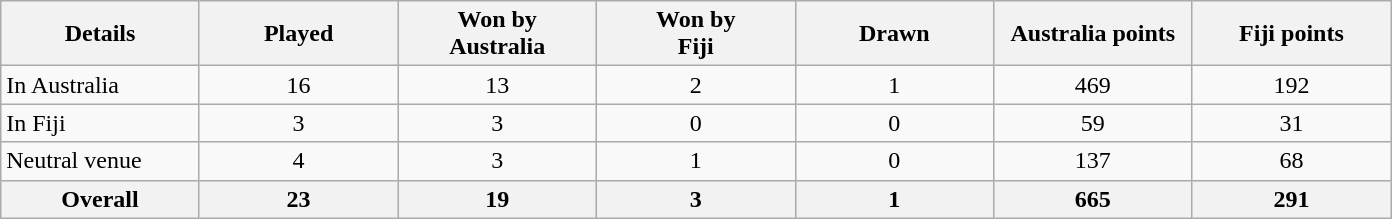<table class="wikitable sortable">
<tr>
<th width="125">Details</th>
<th width="125">Played</th>
<th width="125">Won by<br>Australia</th>
<th width="125">Won by<br>Fiji</th>
<th width="125">Drawn</th>
<th width="125">Australia points</th>
<th width="125">Fiji points</th>
</tr>
<tr>
<td>In Australia</td>
<td align=center>16</td>
<td align=center>13</td>
<td align=center>2</td>
<td align=center>1</td>
<td align=center>469</td>
<td align=center>192</td>
</tr>
<tr>
<td>In Fiji</td>
<td align=center>3</td>
<td align=center>3</td>
<td align=center>0</td>
<td align=center>0</td>
<td align=center>59</td>
<td align=center>31</td>
</tr>
<tr>
<td>Neutral venue</td>
<td align=center>4</td>
<td align=center>3</td>
<td align=center>1</td>
<td align=center>0</td>
<td align=center>137</td>
<td align=center>68</td>
</tr>
<tr class="sortbottom">
<th align=center><strong>Overall</strong></th>
<th align=center><strong>23</strong></th>
<th align=center><strong>19</strong></th>
<th align=center><strong>3</strong></th>
<th align=center><strong>1</strong></th>
<th align=center><strong>665</strong></th>
<th align=center><strong>291</strong></th>
</tr>
</table>
